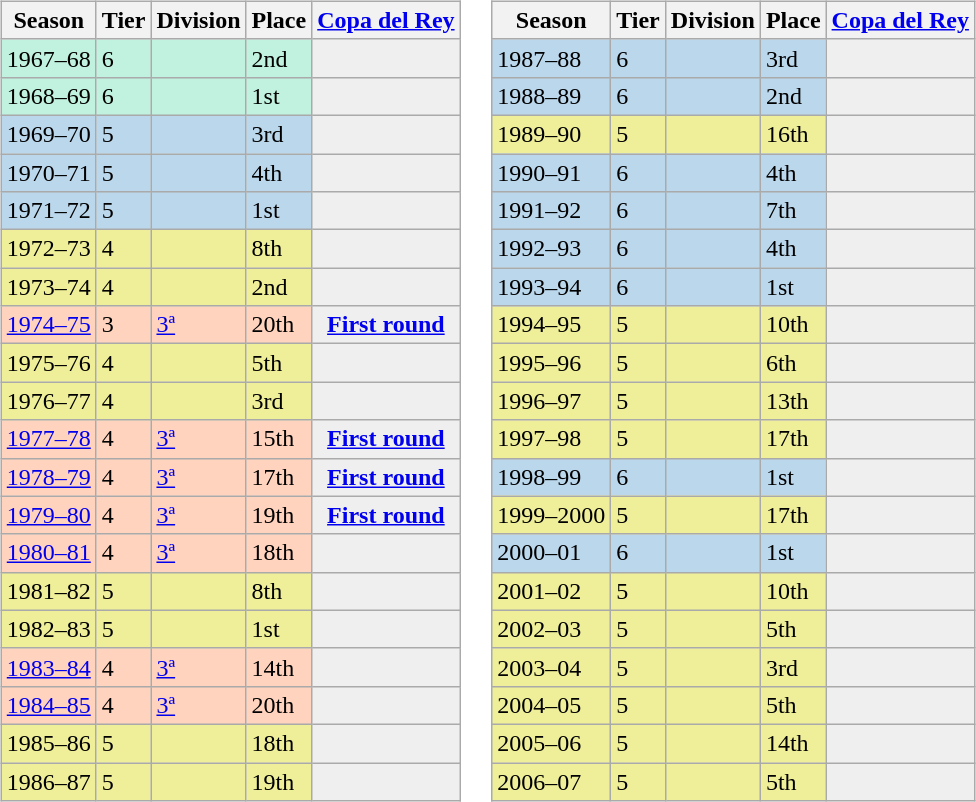<table>
<tr>
<td valign="top" width=0%><br><table class="wikitable">
<tr style="background:#f0f6fa;">
<th>Season</th>
<th>Tier</th>
<th>Division</th>
<th>Place</th>
<th><a href='#'>Copa del Rey</a></th>
</tr>
<tr>
<td style="background:#C0F2DF;">1967–68</td>
<td style="background:#C0F2DF;">6</td>
<td style="background:#C0F2DF;"></td>
<td style="background:#C0F2DF;">2nd</td>
<th style="background:#efefef;"></th>
</tr>
<tr>
<td style="background:#C0F2DF;">1968–69</td>
<td style="background:#C0F2DF;">6</td>
<td style="background:#C0F2DF;"></td>
<td style="background:#C0F2DF;">1st</td>
<th style="background:#efefef;"></th>
</tr>
<tr>
<td style="background:#BBD7EC;">1969–70</td>
<td style="background:#BBD7EC;">5</td>
<td style="background:#BBD7EC;"></td>
<td style="background:#BBD7EC;">3rd</td>
<th style="background:#efefef;"></th>
</tr>
<tr>
<td style="background:#BBD7EC;">1970–71</td>
<td style="background:#BBD7EC;">5</td>
<td style="background:#BBD7EC;"></td>
<td style="background:#BBD7EC;">4th</td>
<th style="background:#efefef;"></th>
</tr>
<tr>
<td style="background:#BBD7EC;">1971–72</td>
<td style="background:#BBD7EC;">5</td>
<td style="background:#BBD7EC;"></td>
<td style="background:#BBD7EC;">1st</td>
<th style="background:#efefef;"></th>
</tr>
<tr>
<td style="background:#EFEF99;">1972–73</td>
<td style="background:#EFEF99;">4</td>
<td style="background:#EFEF99;"></td>
<td style="background:#EFEF99;">8th</td>
<th style="background:#efefef;"></th>
</tr>
<tr>
<td style="background:#EFEF99;">1973–74</td>
<td style="background:#EFEF99;">4</td>
<td style="background:#EFEF99;"></td>
<td style="background:#EFEF99;">2nd</td>
<th style="background:#efefef;"></th>
</tr>
<tr>
<td style="background:#FFD3BD;"><a href='#'>1974–75</a></td>
<td style="background:#FFD3BD;">3</td>
<td style="background:#FFD3BD;"><a href='#'>3ª</a></td>
<td style="background:#FFD3BD;">20th</td>
<th style="background:#efefef;"><a href='#'>First round</a></th>
</tr>
<tr>
<td style="background:#EFEF99;">1975–76</td>
<td style="background:#EFEF99;">4</td>
<td style="background:#EFEF99;"></td>
<td style="background:#EFEF99;">5th</td>
<th style="background:#efefef;"></th>
</tr>
<tr>
<td style="background:#EFEF99;">1976–77</td>
<td style="background:#EFEF99;">4</td>
<td style="background:#EFEF99;"></td>
<td style="background:#EFEF99;">3rd</td>
<th style="background:#efefef;"></th>
</tr>
<tr>
<td style="background:#FFD3BD;"><a href='#'>1977–78</a></td>
<td style="background:#FFD3BD;">4</td>
<td style="background:#FFD3BD;"><a href='#'>3ª</a></td>
<td style="background:#FFD3BD;">15th</td>
<th style="background:#efefef;"><a href='#'>First round</a></th>
</tr>
<tr>
<td style="background:#FFD3BD;"><a href='#'>1978–79</a></td>
<td style="background:#FFD3BD;">4</td>
<td style="background:#FFD3BD;"><a href='#'>3ª</a></td>
<td style="background:#FFD3BD;">17th</td>
<th style="background:#efefef;"><a href='#'>First round</a></th>
</tr>
<tr>
<td style="background:#FFD3BD;"><a href='#'>1979–80</a></td>
<td style="background:#FFD3BD;">4</td>
<td style="background:#FFD3BD;"><a href='#'>3ª</a></td>
<td style="background:#FFD3BD;">19th</td>
<th style="background:#efefef;"><a href='#'>First round</a></th>
</tr>
<tr>
<td style="background:#FFD3BD;"><a href='#'>1980–81</a></td>
<td style="background:#FFD3BD;">4</td>
<td style="background:#FFD3BD;"><a href='#'>3ª</a></td>
<td style="background:#FFD3BD;">18th</td>
<th style="background:#efefef;"></th>
</tr>
<tr>
<td style="background:#EFEF99;">1981–82</td>
<td style="background:#EFEF99;">5</td>
<td style="background:#EFEF99;"></td>
<td style="background:#EFEF99;">8th</td>
<th style="background:#efefef;"></th>
</tr>
<tr>
<td style="background:#EFEF99;">1982–83</td>
<td style="background:#EFEF99;">5</td>
<td style="background:#EFEF99;"></td>
<td style="background:#EFEF99;">1st</td>
<th style="background:#efefef;"></th>
</tr>
<tr>
<td style="background:#FFD3BD;"><a href='#'>1983–84</a></td>
<td style="background:#FFD3BD;">4</td>
<td style="background:#FFD3BD;"><a href='#'>3ª</a></td>
<td style="background:#FFD3BD;">14th</td>
<th style="background:#efefef;"></th>
</tr>
<tr>
<td style="background:#FFD3BD;"><a href='#'>1984–85</a></td>
<td style="background:#FFD3BD;">4</td>
<td style="background:#FFD3BD;"><a href='#'>3ª</a></td>
<td style="background:#FFD3BD;">20th</td>
<th style="background:#efefef;"></th>
</tr>
<tr>
<td style="background:#EFEF99;">1985–86</td>
<td style="background:#EFEF99;">5</td>
<td style="background:#EFEF99;"></td>
<td style="background:#EFEF99;">18th</td>
<th style="background:#efefef;"></th>
</tr>
<tr>
<td style="background:#EFEF99;">1986–87</td>
<td style="background:#EFEF99;">5</td>
<td style="background:#EFEF99;"></td>
<td style="background:#EFEF99;">19th</td>
<th style="background:#efefef;"></th>
</tr>
</table>
</td>
<td valign="top" width=0%><br><table class="wikitable">
<tr style="background:#f0f6fa;">
<th>Season</th>
<th>Tier</th>
<th>Division</th>
<th>Place</th>
<th><a href='#'>Copa del Rey</a></th>
</tr>
<tr>
<td style="background:#BBD7EC;">1987–88</td>
<td style="background:#BBD7EC;">6</td>
<td style="background:#BBD7EC;"></td>
<td style="background:#BBD7EC;">3rd</td>
<th style="background:#efefef;"></th>
</tr>
<tr>
<td style="background:#BBD7EC;">1988–89</td>
<td style="background:#BBD7EC;">6</td>
<td style="background:#BBD7EC;"></td>
<td style="background:#BBD7EC;">2nd</td>
<th style="background:#efefef;"></th>
</tr>
<tr>
<td style="background:#EFEF99;">1989–90</td>
<td style="background:#EFEF99;">5</td>
<td style="background:#EFEF99;"></td>
<td style="background:#EFEF99;">16th</td>
<th style="background:#efefef;"></th>
</tr>
<tr>
<td style="background:#BBD7EC;">1990–91</td>
<td style="background:#BBD7EC;">6</td>
<td style="background:#BBD7EC;"></td>
<td style="background:#BBD7EC;">4th</td>
<th style="background:#efefef;"></th>
</tr>
<tr>
<td style="background:#BBD7EC;">1991–92</td>
<td style="background:#BBD7EC;">6</td>
<td style="background:#BBD7EC;"></td>
<td style="background:#BBD7EC;">7th</td>
<th style="background:#efefef;"></th>
</tr>
<tr>
<td style="background:#BBD7EC;">1992–93</td>
<td style="background:#BBD7EC;">6</td>
<td style="background:#BBD7EC;"></td>
<td style="background:#BBD7EC;">4th</td>
<th style="background:#efefef;"></th>
</tr>
<tr>
<td style="background:#BBD7EC;">1993–94</td>
<td style="background:#BBD7EC;">6</td>
<td style="background:#BBD7EC;"></td>
<td style="background:#BBD7EC;">1st</td>
<th style="background:#efefef;"></th>
</tr>
<tr>
<td style="background:#EFEF99;">1994–95</td>
<td style="background:#EFEF99;">5</td>
<td style="background:#EFEF99;"></td>
<td style="background:#EFEF99;">10th</td>
<th style="background:#efefef;"></th>
</tr>
<tr>
<td style="background:#EFEF99;">1995–96</td>
<td style="background:#EFEF99;">5</td>
<td style="background:#EFEF99;"></td>
<td style="background:#EFEF99;">6th</td>
<th style="background:#efefef;"></th>
</tr>
<tr>
<td style="background:#EFEF99;">1996–97</td>
<td style="background:#EFEF99;">5</td>
<td style="background:#EFEF99;"></td>
<td style="background:#EFEF99;">13th</td>
<th style="background:#efefef;"></th>
</tr>
<tr>
<td style="background:#EFEF99;">1997–98</td>
<td style="background:#EFEF99;">5</td>
<td style="background:#EFEF99;"></td>
<td style="background:#EFEF99;">17th</td>
<th style="background:#efefef;"></th>
</tr>
<tr>
<td style="background:#BBD7EC;">1998–99</td>
<td style="background:#BBD7EC;">6</td>
<td style="background:#BBD7EC;"></td>
<td style="background:#BBD7EC;">1st</td>
<th style="background:#efefef;"></th>
</tr>
<tr>
<td style="background:#EFEF99;">1999–2000</td>
<td style="background:#EFEF99;">5</td>
<td style="background:#EFEF99;"></td>
<td style="background:#EFEF99;">17th</td>
<th style="background:#efefef;"></th>
</tr>
<tr>
<td style="background:#BBD7EC;">2000–01</td>
<td style="background:#BBD7EC;">6</td>
<td style="background:#BBD7EC;"></td>
<td style="background:#BBD7EC;">1st</td>
<th style="background:#efefef;"></th>
</tr>
<tr>
<td style="background:#EFEF99;">2001–02</td>
<td style="background:#EFEF99;">5</td>
<td style="background:#EFEF99;"></td>
<td style="background:#EFEF99;">10th</td>
<th style="background:#efefef;"></th>
</tr>
<tr>
<td style="background:#EFEF99;">2002–03</td>
<td style="background:#EFEF99;">5</td>
<td style="background:#EFEF99;"></td>
<td style="background:#EFEF99;">5th</td>
<th style="background:#efefef;"></th>
</tr>
<tr>
<td style="background:#EFEF99;">2003–04</td>
<td style="background:#EFEF99;">5</td>
<td style="background:#EFEF99;"></td>
<td style="background:#EFEF99;">3rd</td>
<th style="background:#efefef;"></th>
</tr>
<tr>
<td style="background:#EFEF99;">2004–05</td>
<td style="background:#EFEF99;">5</td>
<td style="background:#EFEF99;"></td>
<td style="background:#EFEF99;">5th</td>
<th style="background:#efefef;"></th>
</tr>
<tr>
<td style="background:#EFEF99;">2005–06</td>
<td style="background:#EFEF99;">5</td>
<td style="background:#EFEF99;"></td>
<td style="background:#EFEF99;">14th</td>
<th style="background:#efefef;"></th>
</tr>
<tr>
<td style="background:#EFEF99;">2006–07</td>
<td style="background:#EFEF99;">5</td>
<td style="background:#EFEF99;"></td>
<td style="background:#EFEF99;">5th</td>
<th style="background:#efefef;"></th>
</tr>
</table>
</td>
</tr>
</table>
